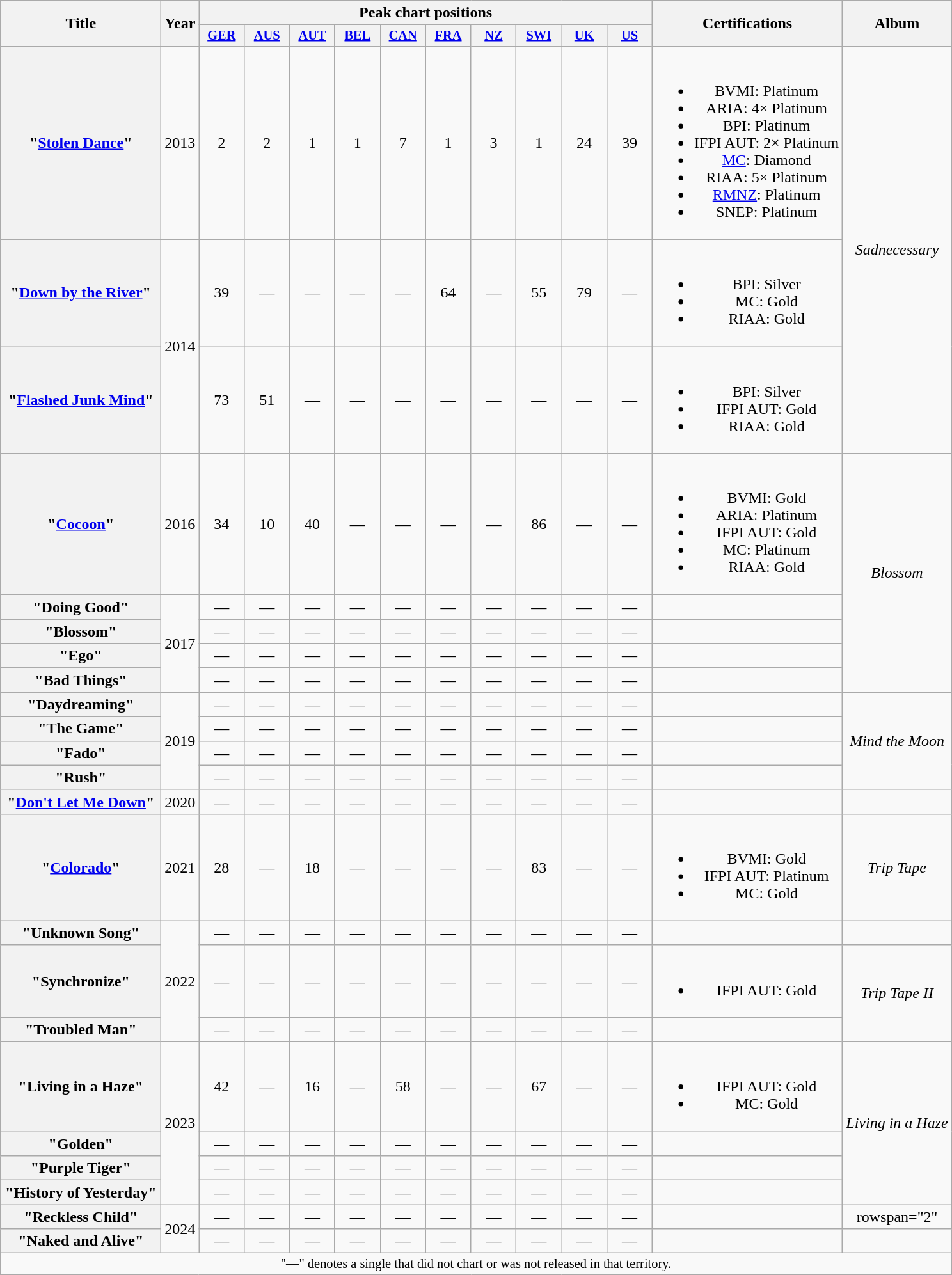<table class="wikitable plainrowheaders" style="text-align:center;">
<tr>
<th scope="col" rowspan="2" style="width:10em;">Title</th>
<th scope="col" rowspan="2" style="width:1em;">Year</th>
<th scope="col" colspan="10">Peak chart positions</th>
<th scope="col" rowspan="2">Certifications</th>
<th scope="col" rowspan="2">Album</th>
</tr>
<tr>
<th scope="col" style="width:3em;font-size:85%;"><a href='#'>GER</a><br></th>
<th scope="col" style="width:3em;font-size:85%;"><a href='#'>AUS</a><br></th>
<th scope="col" style="width:3em;font-size:85%;"><a href='#'>AUT</a><br></th>
<th scope="col" style="width:3em;font-size:85%;"><a href='#'>BEL</a><br></th>
<th scope="col" style="width:3em;font-size:85%;"><a href='#'>CAN</a><br></th>
<th scope="col" style="width:3em;font-size:85%;"><a href='#'>FRA</a><br></th>
<th scope="col" style="width:3em;font-size:85%;"><a href='#'>NZ</a><br></th>
<th scope="col" style="width:3em;font-size:85%;"><a href='#'>SWI</a><br></th>
<th scope="col" style="width:3em;font-size:85%;"><a href='#'>UK</a><br></th>
<th scope="col" style="width:3em;font-size:85%;"><a href='#'>US</a><br></th>
</tr>
<tr>
<th scope="row">"<a href='#'>Stolen Dance</a>"</th>
<td>2013</td>
<td>2</td>
<td>2</td>
<td>1</td>
<td>1</td>
<td>7</td>
<td>1</td>
<td>3</td>
<td>1</td>
<td>24</td>
<td>39</td>
<td><br><ul><li>BVMI: Platinum</li><li>ARIA: 4× Platinum</li><li>BPI: Platinum</li><li>IFPI AUT: 2× Platinum</li><li><a href='#'>MC</a>: Diamond</li><li>RIAA: 5× Platinum</li><li><a href='#'>RMNZ</a>: Platinum</li><li>SNEP: Platinum</li></ul></td>
<td rowspan="3"><em>Sadnecessary</em></td>
</tr>
<tr>
<th scope="row">"<a href='#'>Down by the River</a>"</th>
<td rowspan="2">2014</td>
<td>39</td>
<td>—</td>
<td>—</td>
<td>—</td>
<td>—</td>
<td>64</td>
<td>—</td>
<td>55</td>
<td>79</td>
<td>—</td>
<td><br><ul><li>BPI: Silver</li><li>MC: Gold</li><li>RIAA: Gold</li></ul></td>
</tr>
<tr>
<th scope="row">"<a href='#'>Flashed Junk Mind</a>"</th>
<td>73</td>
<td>51</td>
<td>—</td>
<td>—</td>
<td>—</td>
<td>—</td>
<td>—</td>
<td>—</td>
<td>—</td>
<td>—</td>
<td><br><ul><li>BPI: Silver</li><li>IFPI AUT: Gold</li><li>RIAA: Gold</li></ul></td>
</tr>
<tr>
<th scope="row">"<a href='#'>Cocoon</a>"</th>
<td>2016</td>
<td>34</td>
<td>10</td>
<td>40</td>
<td>—</td>
<td>—</td>
<td>—</td>
<td>—</td>
<td>86</td>
<td>—</td>
<td>—</td>
<td><br><ul><li>BVMI: Gold</li><li>ARIA: Platinum</li><li>IFPI AUT: Gold</li><li>MC: Platinum</li><li>RIAA: Gold</li></ul></td>
<td rowspan="5"><em>Blossom</em></td>
</tr>
<tr>
<th scope="row">"Doing Good"</th>
<td rowspan="4">2017</td>
<td>—</td>
<td>—</td>
<td>—</td>
<td>—</td>
<td>—</td>
<td>—</td>
<td>—</td>
<td>—</td>
<td>—</td>
<td>—</td>
<td></td>
</tr>
<tr>
<th scope="row">"Blossom"</th>
<td>—</td>
<td>—</td>
<td>—</td>
<td>—</td>
<td>—</td>
<td>—</td>
<td>—</td>
<td>—</td>
<td>—</td>
<td>—</td>
<td></td>
</tr>
<tr>
<th scope="row">"Ego"</th>
<td>—</td>
<td>—</td>
<td>—</td>
<td>—</td>
<td>—</td>
<td>—</td>
<td>—</td>
<td>—</td>
<td>—</td>
<td>—</td>
<td></td>
</tr>
<tr>
<th scope="row">"Bad Things"</th>
<td>—</td>
<td>—</td>
<td>—</td>
<td>—</td>
<td>—</td>
<td>—</td>
<td>—</td>
<td>—</td>
<td>—</td>
<td>—</td>
<td></td>
</tr>
<tr>
<th scope="row">"Daydreaming"<br></th>
<td rowspan="4">2019</td>
<td>—</td>
<td>—</td>
<td>—</td>
<td>—</td>
<td>—</td>
<td>—</td>
<td>—</td>
<td>—</td>
<td>—</td>
<td>—</td>
<td></td>
<td rowspan="4"><em>Mind the Moon</em></td>
</tr>
<tr>
<th scope="row">"The Game"</th>
<td>—</td>
<td>—</td>
<td>—</td>
<td>—</td>
<td>—</td>
<td>—</td>
<td>—</td>
<td>—</td>
<td>—</td>
<td>—</td>
<td></td>
</tr>
<tr>
<th scope="row">"Fado"</th>
<td>—</td>
<td>—</td>
<td>—</td>
<td>—</td>
<td>—</td>
<td>—</td>
<td>—</td>
<td>—</td>
<td>—</td>
<td>—</td>
</tr>
<tr>
<th scope="row">"Rush"<br></th>
<td>—</td>
<td>—</td>
<td>—</td>
<td>—</td>
<td>—</td>
<td>—</td>
<td>—</td>
<td>—</td>
<td>—</td>
<td>—</td>
<td></td>
</tr>
<tr>
<th scope="row">"<a href='#'>Don't Let Me Down</a>"<br></th>
<td>2020</td>
<td>—</td>
<td>—</td>
<td>—</td>
<td>—</td>
<td>—</td>
<td>—</td>
<td>—</td>
<td>—</td>
<td>—</td>
<td>—</td>
<td></td>
<td></td>
</tr>
<tr>
<th scope="row">"<a href='#'>Colorado</a>"</th>
<td>2021</td>
<td>28</td>
<td>—</td>
<td>18</td>
<td>—</td>
<td>—</td>
<td>—</td>
<td>—</td>
<td>83</td>
<td>—</td>
<td>—</td>
<td><br><ul><li>BVMI: Gold</li><li>IFPI AUT: Platinum</li><li>MC: Gold</li></ul></td>
<td><em>Trip Tape</em></td>
</tr>
<tr>
<th scope="row">"Unknown Song"<br></th>
<td rowspan="3">2022</td>
<td>—</td>
<td>—</td>
<td>—</td>
<td>—</td>
<td>—</td>
<td>—</td>
<td>—</td>
<td>—</td>
<td>—</td>
<td>—</td>
<td></td>
<td></td>
</tr>
<tr>
<th scope="row">"Synchronize"</th>
<td>—</td>
<td>—</td>
<td>—</td>
<td>—</td>
<td>—</td>
<td>—</td>
<td>—</td>
<td>—</td>
<td>—</td>
<td>—</td>
<td><br><ul><li>IFPI AUT: Gold</li></ul></td>
<td rowspan="2"><em>Trip Tape II</em></td>
</tr>
<tr>
<th scope="row">"Troubled Man"</th>
<td>—</td>
<td>—</td>
<td>—</td>
<td>—</td>
<td>—</td>
<td>—</td>
<td>—</td>
<td>—</td>
<td>—</td>
<td>—</td>
<td></td>
</tr>
<tr>
<th scope="row">"Living in a Haze"</th>
<td rowspan="4">2023</td>
<td>42</td>
<td>—</td>
<td>16</td>
<td>—</td>
<td>58</td>
<td>—</td>
<td>—</td>
<td>67</td>
<td>—</td>
<td>—</td>
<td><br><ul><li>IFPI AUT: Gold</li><li>MC: Gold</li></ul></td>
<td rowspan="4"><em>Living in a Haze</em></td>
</tr>
<tr>
<th scope="row">"Golden"</th>
<td>—</td>
<td>—</td>
<td>—</td>
<td>—</td>
<td>—</td>
<td>—</td>
<td>—</td>
<td>—</td>
<td>—</td>
<td>—</td>
<td></td>
</tr>
<tr>
<th scope="row">"Purple Tiger"</th>
<td>—</td>
<td>—</td>
<td>—</td>
<td>—</td>
<td>—</td>
<td>—</td>
<td>—</td>
<td>—</td>
<td>—</td>
<td>—</td>
<td></td>
</tr>
<tr>
<th scope="row">"History of Yesterday"<br></th>
<td>—</td>
<td>—</td>
<td>—</td>
<td>—</td>
<td>—</td>
<td>—</td>
<td>—</td>
<td>—</td>
<td>—</td>
<td>—</td>
<td></td>
</tr>
<tr>
<th scope="row">"Reckless Child"</th>
<td rowspan="2">2024</td>
<td>—</td>
<td>—</td>
<td>—</td>
<td>—</td>
<td>—</td>
<td>—</td>
<td>—</td>
<td>—</td>
<td>—</td>
<td>—</td>
<td></td>
<td>rowspan="2" </td>
</tr>
<tr>
<th scope="row">"Naked and Alive"</th>
<td>—</td>
<td>—</td>
<td>—</td>
<td>—</td>
<td>—</td>
<td>—</td>
<td>—</td>
<td>—</td>
<td>—</td>
<td>—</td>
<td></td>
</tr>
<tr>
<td colspan="21" style="font-size:85%">"—" denotes a single that did not chart or was not released in that territory.</td>
</tr>
</table>
